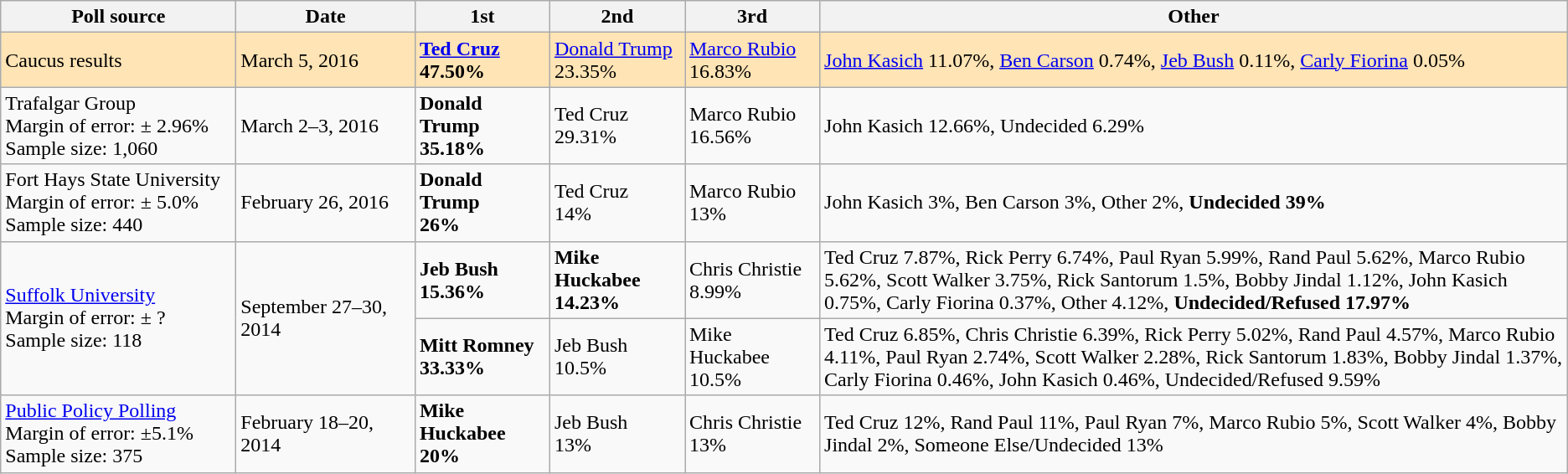<table class="wikitable">
<tr>
<th style="width:180px;">Poll source</th>
<th style="width:135px;">Date</th>
<th style="width:100px;">1st</th>
<th style="width:100px;">2nd</th>
<th style="width:100px;">3rd</th>
<th>Other</th>
</tr>
<tr style="background:Moccasin;">
<td>Caucus results</td>
<td>March 5, 2016</td>
<td><strong><a href='#'>Ted Cruz</a><br>47.50%</strong></td>
<td><a href='#'>Donald Trump</a><br>23.35%</td>
<td><a href='#'>Marco Rubio</a><br>16.83%</td>
<td><a href='#'>John Kasich</a> 11.07%, <a href='#'>Ben Carson</a> 0.74%, <a href='#'>Jeb Bush</a> 0.11%, <a href='#'>Carly Fiorina</a> 0.05%</td>
</tr>
<tr>
<td>Trafalgar Group<br>Margin of error: ± 2.96%
<br>Sample size: 1,060</td>
<td>March 2–3, 2016</td>
<td><strong>Donald Trump<br>35.18%</strong></td>
<td>Ted Cruz<br>29.31%</td>
<td>Marco Rubio<br>16.56%</td>
<td>John Kasich 12.66%, Undecided 6.29%</td>
</tr>
<tr>
<td>Fort Hays State University<br>Margin of error: ± 5.0%
<br>Sample size: 440</td>
<td>February 26, 2016</td>
<td><strong>Donald Trump<br>26%</strong></td>
<td>Ted Cruz<br>14%</td>
<td>Marco Rubio<br>13%</td>
<td>John Kasich 3%, Ben Carson 3%, Other 2%, <span><strong>Undecided 39%</strong></span></td>
</tr>
<tr>
<td rowspan=2><a href='#'>Suffolk University</a><br>Margin of error: ± ?
<br>Sample size: 118</td>
<td rowspan=2>September 27–30, 2014</td>
<td><strong>Jeb Bush<br>15.36%</strong></td>
<td><strong>Mike Huckabee<br>14.23%</strong></td>
<td>Chris Christie<br>8.99%</td>
<td>Ted Cruz 7.87%, Rick Perry 6.74%, Paul Ryan 5.99%, Rand Paul 5.62%, Marco Rubio 5.62%, Scott Walker 3.75%, Rick Santorum 1.5%, Bobby Jindal 1.12%, John Kasich 0.75%, Carly Fiorina 0.37%, Other 4.12%, <span><strong>Undecided/Refused 17.97%</strong></span></td>
</tr>
<tr>
<td><strong>Mitt Romney<br>33.33%</strong></td>
<td>Jeb Bush<br>10.5%</td>
<td>Mike Huckabee<br>10.5%</td>
<td>Ted Cruz 6.85%, Chris Christie 6.39%, Rick Perry 5.02%, Rand Paul 4.57%, Marco Rubio 4.11%, Paul Ryan 2.74%, Scott Walker 2.28%, Rick Santorum 1.83%, Bobby Jindal 1.37%, Carly Fiorina 0.46%, John Kasich 0.46%, Undecided/Refused 9.59%</td>
</tr>
<tr>
<td><a href='#'>Public Policy Polling</a><br>Margin of error: ±5.1%
<br>Sample size: 375</td>
<td>February 18–20, 2014</td>
<td><strong>Mike Huckabee<br>20%</strong></td>
<td>Jeb Bush<br>13%</td>
<td>Chris Christie<br>13%</td>
<td>Ted Cruz 12%, Rand Paul 11%, Paul Ryan 7%, Marco Rubio 5%, Scott Walker 4%, Bobby Jindal 2%, Someone Else/Undecided 13%</td>
</tr>
</table>
